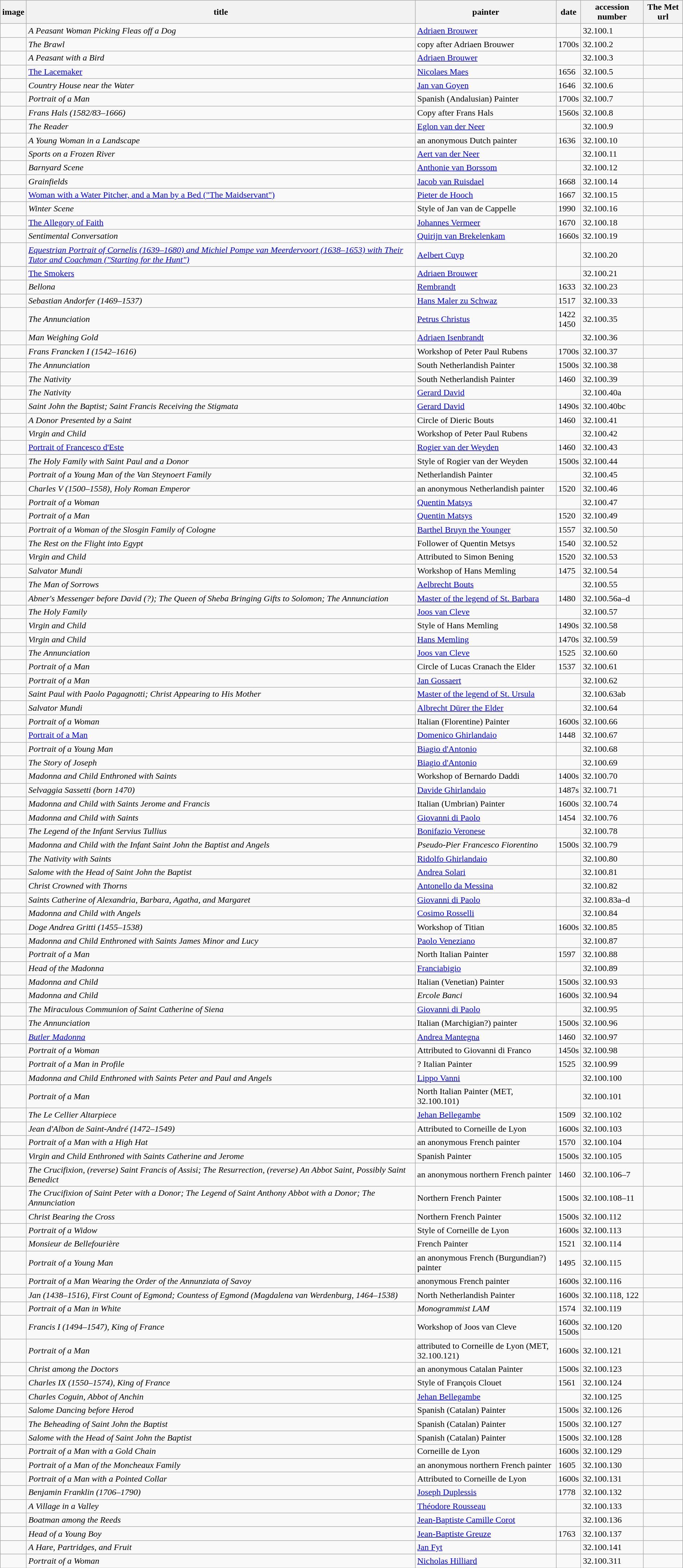<table class='wikitable sortable' style="width:100%">
<tr>
<th>image</th>
<th>title</th>
<th>painter</th>
<th>date</th>
<th>accession number</th>
<th>The Met url</th>
</tr>
<tr>
<td></td>
<td><em>A Peasant Woman Picking Fleas off a Dog</em></td>
<td><a href='#'>Adriaen Brouwer</a></td>
<td></td>
<td>32.100.1</td>
<td></td>
</tr>
<tr>
<td></td>
<td><em>The Brawl</em></td>
<td>copy after Adriaen Brouwer</td>
<td>1700s</td>
<td>32.100.2</td>
<td></td>
</tr>
<tr>
<td></td>
<td><em>A Peasant with a Bird</em></td>
<td><a href='#'>Adriaen Brouwer</a></td>
<td></td>
<td>32.100.3</td>
<td></td>
</tr>
<tr>
<td></td>
<td><a href='#'>The Lacemaker</a></td>
<td><a href='#'>Nicolaes Maes</a></td>
<td>1656</td>
<td>32.100.5</td>
<td></td>
</tr>
<tr>
<td></td>
<td><em>Country House near the Water</em></td>
<td><a href='#'>Jan van Goyen</a></td>
<td>1646</td>
<td>32.100.6</td>
<td></td>
</tr>
<tr>
<td></td>
<td><em>Portrait of a Man</em></td>
<td>Spanish (Andalusian) Painter</td>
<td>1700s</td>
<td>32.100.7</td>
<td></td>
</tr>
<tr>
<td></td>
<td><em>Frans Hals (1582/83–1666)</em></td>
<td>Copy after Frans Hals</td>
<td>1560s</td>
<td>32.100.8</td>
<td></td>
</tr>
<tr>
<td></td>
<td><em>The Reader</em></td>
<td><a href='#'>Eglon van der Neer</a></td>
<td></td>
<td>32.100.9</td>
<td></td>
</tr>
<tr>
<td></td>
<td><em>A Young Woman in a Landscape</em></td>
<td>an anonymous Dutch painter</td>
<td>1636</td>
<td>32.100.10</td>
<td></td>
</tr>
<tr>
<td></td>
<td><em>Sports on a Frozen River</em></td>
<td><a href='#'>Aert van der Neer</a></td>
<td></td>
<td>32.100.11</td>
<td></td>
</tr>
<tr>
<td></td>
<td><em>Barnyard Scene</em></td>
<td><a href='#'>Anthonie van Borssom</a></td>
<td></td>
<td>32.100.12</td>
<td></td>
</tr>
<tr>
<td></td>
<td><em>Grainfields</em></td>
<td><a href='#'>Jacob van Ruisdael</a></td>
<td>1668</td>
<td>32.100.14</td>
<td></td>
</tr>
<tr>
<td></td>
<td><a href='#'>Woman with a Water Pitcher, and a Man by a Bed ("The Maidservant")</a></td>
<td><a href='#'>Pieter de Hooch</a></td>
<td>1667</td>
<td>32.100.15</td>
<td></td>
</tr>
<tr>
<td></td>
<td><em>Winter Scene</em></td>
<td>Style of Jan van de Cappelle</td>
<td>1990</td>
<td>32.100.16</td>
<td></td>
</tr>
<tr>
<td></td>
<td><a href='#'>The Allegory of Faith</a></td>
<td><a href='#'>Johannes Vermeer</a></td>
<td>1670</td>
<td>32.100.18</td>
<td></td>
</tr>
<tr>
<td></td>
<td><em>Sentimental Conversation</em></td>
<td><a href='#'>Quirijn van Brekelenkam</a></td>
<td>1660s</td>
<td>32.100.19</td>
<td></td>
</tr>
<tr>
<td></td>
<td><em><a href='#'>Equestrian Portrait of Cornelis (1639–1680) and Michiel Pompe van Meerdervoort (1638–1653) with Their Tutor and Coachman ("Starting for the Hunt")</a></em></td>
<td><a href='#'>Aelbert Cuyp</a></td>
<td></td>
<td>32.100.20</td>
<td></td>
</tr>
<tr>
<td></td>
<td><a href='#'>The Smokers</a></td>
<td><a href='#'>Adriaen Brouwer</a></td>
<td></td>
<td>32.100.21</td>
<td></td>
</tr>
<tr>
<td></td>
<td><em>Bellona</em></td>
<td><a href='#'>Rembrandt</a></td>
<td>1633</td>
<td>32.100.23</td>
<td></td>
</tr>
<tr>
<td></td>
<td><em>Sebastian Andorfer (1469–1537)</em></td>
<td><a href='#'>Hans Maler zu Schwaz</a></td>
<td>1517</td>
<td>32.100.33</td>
<td></td>
</tr>
<tr>
<td></td>
<td><em>The Annunciation</em></td>
<td><a href='#'>Petrus Christus</a></td>
<td>1422<br>1450</td>
<td>32.100.35</td>
<td></td>
</tr>
<tr>
<td></td>
<td><em>Man Weighing Gold</em></td>
<td><a href='#'>Adriaen Isenbrandt</a></td>
<td></td>
<td>32.100.36</td>
<td></td>
</tr>
<tr>
<td></td>
<td><em>Frans Francken I (1542–1616)</em></td>
<td>Workshop of Peter Paul Rubens</td>
<td>1700s</td>
<td>32.100.37</td>
<td></td>
</tr>
<tr>
<td></td>
<td><em>The Annunciation</em></td>
<td>South Netherlandish Painter</td>
<td>1500s</td>
<td>32.100.38</td>
<td></td>
</tr>
<tr>
<td></td>
<td><em>The Nativity</em></td>
<td>South Netherlandish Painter</td>
<td>1460</td>
<td>32.100.39</td>
<td></td>
</tr>
<tr>
<td></td>
<td><em>The Nativity</em></td>
<td><a href='#'>Gerard David</a></td>
<td></td>
<td>32.100.40a</td>
<td></td>
</tr>
<tr>
<td></td>
<td><em>Saint John the Baptist; Saint Francis Receiving the Stigmata</em></td>
<td><a href='#'>Gerard David</a></td>
<td>1490s</td>
<td>32.100.40bc</td>
<td></td>
</tr>
<tr>
<td></td>
<td><em>A Donor Presented by a Saint</em></td>
<td>Circle of Dieric Bouts</td>
<td>1460</td>
<td>32.100.41</td>
<td></td>
</tr>
<tr>
<td></td>
<td><em>Virgin and Child</em></td>
<td>Workshop of Peter Paul Rubens</td>
<td></td>
<td>32.100.42</td>
<td></td>
</tr>
<tr>
<td></td>
<td><a href='#'>Portrait of Francesco d'Este</a></td>
<td><a href='#'>Rogier van der Weyden</a></td>
<td>1460</td>
<td>32.100.43</td>
<td></td>
</tr>
<tr>
<td></td>
<td><em>The Holy Family with Saint Paul and a Donor</em></td>
<td>Style of Rogier van der Weyden</td>
<td>1500s</td>
<td>32.100.44</td>
<td></td>
</tr>
<tr>
<td></td>
<td><em>Portrait of a Young Man of the Van Steynoert Family</em></td>
<td>Netherlandish Painter</td>
<td></td>
<td>32.100.45</td>
<td></td>
</tr>
<tr>
<td></td>
<td><em>Charles V (1500–1558), Holy Roman Emperor</em></td>
<td>an anonymous Netherlandish painter</td>
<td>1520</td>
<td>32.100.46</td>
<td></td>
</tr>
<tr>
<td></td>
<td><em>Portrait of a Woman</em></td>
<td><a href='#'>Quentin Matsys</a></td>
<td></td>
<td>32.100.47</td>
<td></td>
</tr>
<tr>
<td></td>
<td><em>Portrait of a Man</em></td>
<td><a href='#'>Quentin Matsys</a></td>
<td>1520</td>
<td>32.100.49</td>
<td></td>
</tr>
<tr>
<td></td>
<td><em>Portrait of a Woman of the Slosgin Family of Cologne</em></td>
<td><a href='#'>Barthel Bruyn the Younger</a></td>
<td>1557</td>
<td>32.100.50</td>
<td></td>
</tr>
<tr>
<td></td>
<td><em>The Rest on the Flight into Egypt</em></td>
<td>Follower of Quentin Metsys</td>
<td>1540</td>
<td>32.100.52</td>
<td></td>
</tr>
<tr>
<td></td>
<td><em>Virgin and Child</em></td>
<td>Attributed to Simon Bening</td>
<td>1520</td>
<td>32.100.53</td>
<td></td>
</tr>
<tr>
<td></td>
<td><em>Salvator Mundi</em></td>
<td>Workshop of Hans Memling</td>
<td>1475</td>
<td>32.100.54</td>
<td></td>
</tr>
<tr>
<td></td>
<td><em>The Man of Sorrows</em></td>
<td><a href='#'>Aelbrecht Bouts</a></td>
<td></td>
<td>32.100.55</td>
<td></td>
</tr>
<tr>
<td></td>
<td><em>Abner's Messenger before David (?); The Queen of Sheba Bringing Gifts to Solomon; The Annunciation</em></td>
<td><a href='#'>Master of the legend of St. Barbara</a></td>
<td>1480</td>
<td>32.100.56a–d</td>
<td></td>
</tr>
<tr>
<td></td>
<td><em>The Holy Family</em></td>
<td><a href='#'>Joos van Cleve</a></td>
<td></td>
<td>32.100.57</td>
<td></td>
</tr>
<tr>
<td></td>
<td><em>Virgin and Child</em></td>
<td>Style of Hans Memling</td>
<td>1490s</td>
<td>32.100.58</td>
<td></td>
</tr>
<tr>
<td></td>
<td><em>Virgin and Child</em></td>
<td><a href='#'>Hans Memling</a></td>
<td>1470s</td>
<td>32.100.59</td>
<td></td>
</tr>
<tr>
<td></td>
<td><em>The Annunciation</em></td>
<td><a href='#'>Joos van Cleve</a></td>
<td>1525</td>
<td>32.100.60</td>
<td></td>
</tr>
<tr>
<td></td>
<td><em>Portrait of a Man</em></td>
<td>Circle of Lucas Cranach the Elder</td>
<td>1537</td>
<td>32.100.61</td>
<td></td>
</tr>
<tr>
<td></td>
<td><em>Portrait of a Man</em></td>
<td><a href='#'>Jan Gossaert</a></td>
<td></td>
<td>32.100.62</td>
<td></td>
</tr>
<tr>
<td></td>
<td><em>Saint Paul with Paolo Pagagnotti; Christ Appearing to His Mother</em></td>
<td><a href='#'>Master of the legend of St. Ursula</a></td>
<td></td>
<td>32.100.63ab</td>
<td></td>
</tr>
<tr>
<td></td>
<td><em>Salvator Mundi</em></td>
<td><a href='#'>Albrecht Dürer the Elder</a></td>
<td></td>
<td>32.100.64</td>
<td></td>
</tr>
<tr>
<td></td>
<td><em>Portrait of a Woman</em></td>
<td>Italian (Florentine) Painter</td>
<td>1600s</td>
<td>32.100.66</td>
<td></td>
</tr>
<tr>
<td></td>
<td><a href='#'>Portrait of a Man</a></td>
<td><a href='#'>Domenico Ghirlandaio</a></td>
<td>1448</td>
<td>32.100.67</td>
<td></td>
</tr>
<tr>
<td></td>
<td><em>Portrait of a Young Man</em></td>
<td><a href='#'>Biagio d'Antonio</a></td>
<td></td>
<td>32.100.68</td>
<td></td>
</tr>
<tr>
<td></td>
<td><em>The Story of Joseph</em></td>
<td><a href='#'>Biagio d'Antonio</a></td>
<td></td>
<td>32.100.69</td>
<td></td>
</tr>
<tr>
<td></td>
<td><em>Madonna and Child Enthroned with Saints</em></td>
<td>Workshop of Bernardo Daddi</td>
<td>1400s</td>
<td>32.100.70</td>
<td></td>
</tr>
<tr>
<td></td>
<td><em>Selvaggia Sassetti (born 1470)</em></td>
<td><a href='#'>Davide Ghirlandaio</a></td>
<td>1487s</td>
<td>32.100.71</td>
<td></td>
</tr>
<tr>
<td></td>
<td><em>Madonna and Child with Saints Jerome and Francis</em></td>
<td>Italian (Umbrian) Painter</td>
<td>1600s</td>
<td>32.100.74</td>
<td></td>
</tr>
<tr>
<td></td>
<td><em>Madonna and Child with Saints</em></td>
<td><a href='#'>Giovanni di Paolo</a></td>
<td>1454</td>
<td>32.100.76</td>
<td></td>
</tr>
<tr>
<td></td>
<td><em>The Legend of the Infant Servius Tullius</em></td>
<td><a href='#'>Bonifazio Veronese</a></td>
<td></td>
<td>32.100.78</td>
<td></td>
</tr>
<tr>
<td></td>
<td><em>Madonna and Child with the Infant Saint John the Baptist and Angels</em></td>
<td><em>Pseudo-Pier Francesco Fiorentino</em></td>
<td>1500s</td>
<td>32.100.79</td>
<td></td>
</tr>
<tr>
<td></td>
<td><em>The Nativity with Saints</em></td>
<td><a href='#'>Ridolfo Ghirlandaio</a></td>
<td></td>
<td>32.100.80</td>
<td></td>
</tr>
<tr>
<td></td>
<td><em>Salome with the Head of Saint John the Baptist</em></td>
<td><a href='#'>Andrea Solari</a></td>
<td></td>
<td>32.100.81</td>
<td></td>
</tr>
<tr>
<td></td>
<td><em>Christ Crowned with Thorns</em></td>
<td><a href='#'>Antonello da Messina</a></td>
<td></td>
<td>32.100.82</td>
<td></td>
</tr>
<tr>
<td></td>
<td><em>Saints Catherine of Alexandria, Barbara, Agatha, and Margaret</em></td>
<td><a href='#'>Giovanni di Paolo</a></td>
<td></td>
<td>32.100.83a–d</td>
<td></td>
</tr>
<tr>
<td></td>
<td><em>Madonna and Child with Angels</em></td>
<td><a href='#'>Cosimo Rosselli</a></td>
<td></td>
<td>32.100.84</td>
<td></td>
</tr>
<tr>
<td></td>
<td><em>Doge Andrea Gritti (1455–1538)</em></td>
<td>Workshop of Titian</td>
<td>1600s</td>
<td>32.100.85</td>
<td></td>
</tr>
<tr>
<td></td>
<td><em>Madonna and Child Enthroned with Saints James Minor and Lucy</em></td>
<td><a href='#'>Paolo Veneziano</a></td>
<td></td>
<td>32.100.87</td>
<td></td>
</tr>
<tr>
<td></td>
<td><em>Portrait of a Man</em></td>
<td>North Italian Painter</td>
<td>1597</td>
<td>32.100.88</td>
<td></td>
</tr>
<tr>
<td></td>
<td><em>Head of the Madonna</em></td>
<td><a href='#'>Franciabigio</a></td>
<td></td>
<td>32.100.89</td>
<td></td>
</tr>
<tr>
<td></td>
<td><em>Madonna and Child</em></td>
<td>Italian (Venetian) Painter</td>
<td>1500s</td>
<td>32.100.93</td>
<td></td>
</tr>
<tr>
<td></td>
<td><em>Madonna and Child</em></td>
<td><em>Ercole Banci</em></td>
<td>1600s</td>
<td>32.100.94</td>
<td></td>
</tr>
<tr>
<td></td>
<td><em>The Miraculous Communion of Saint Catherine of Siena</em></td>
<td><a href='#'>Giovanni di Paolo</a></td>
<td></td>
<td>32.100.95</td>
<td></td>
</tr>
<tr>
<td></td>
<td><em>The Annunciation</em></td>
<td>Italian (Marchigian?) painter</td>
<td>1500s</td>
<td>32.100.96</td>
<td></td>
</tr>
<tr>
<td></td>
<td><em><a href='#'>Butler Madonna</a></em></td>
<td><a href='#'>Andrea Mantegna</a></td>
<td>1460</td>
<td>32.100.97</td>
<td></td>
</tr>
<tr>
<td></td>
<td><em>Portrait of a Woman</em></td>
<td>Attributed to Giovanni di Franco</td>
<td>1450s</td>
<td>32.100.98</td>
<td></td>
</tr>
<tr>
<td></td>
<td><em>Portrait of a Man in Profile</em></td>
<td>? Italian Painter</td>
<td>1525</td>
<td>32.100.99</td>
<td></td>
</tr>
<tr>
<td></td>
<td><em>Madonna and Child Enthroned with Saints Peter and Paul and Angels</em></td>
<td><a href='#'>Lippo Vanni</a></td>
<td></td>
<td>32.100.100</td>
<td></td>
</tr>
<tr>
<td></td>
<td><em>Portrait of a Man</em></td>
<td>North Italian Painter (MET, 32.100.101)</td>
<td></td>
<td>32.100.101</td>
<td></td>
</tr>
<tr>
<td></td>
<td><em>The Le Cellier Altarpiece</em></td>
<td><a href='#'>Jehan Bellegambe</a></td>
<td>1509</td>
<td>32.100.102</td>
<td></td>
</tr>
<tr>
<td></td>
<td><em>Jean d'Albon de Saint-André (1472–1549)</em></td>
<td>Attributed to Corneille de Lyon</td>
<td>1600s</td>
<td>32.100.103</td>
<td></td>
</tr>
<tr>
<td></td>
<td><em>Portrait of a Man with a High Hat</em></td>
<td>an anonymous French painter</td>
<td>1570</td>
<td>32.100.104</td>
<td></td>
</tr>
<tr>
<td></td>
<td><em>Virgin and Child Enthroned with Saints Catherine and Jerome</em></td>
<td>Spanish Painter</td>
<td>1500s</td>
<td>32.100.105</td>
<td></td>
</tr>
<tr>
<td></td>
<td><em>The Crucifixion, (reverse) Saint Francis of Assisi; The Resurrection, (reverse) An Abbot Saint, Possibly Saint Benedict</em></td>
<td>an anonymous northern French painter</td>
<td>1460</td>
<td>32.100.106–7</td>
<td></td>
</tr>
<tr>
<td></td>
<td><em>The Crucifixion of Saint Peter with a Donor; The Legend of Saint Anthony Abbot with a Donor; The Annunciation</em></td>
<td>Northern French Painter</td>
<td>1500s</td>
<td>32.100.108–11</td>
<td></td>
</tr>
<tr>
<td></td>
<td><em>Christ Bearing the Cross</em></td>
<td>Northern French Painter</td>
<td>1500s</td>
<td>32.100.112</td>
<td></td>
</tr>
<tr>
<td></td>
<td><em>Portrait of a Widow</em></td>
<td>Style of Corneille de Lyon</td>
<td>1600s</td>
<td>32.100.113</td>
<td></td>
</tr>
<tr>
<td></td>
<td><em>Monsieur de Bellefourière</em></td>
<td>French Painter</td>
<td>1521</td>
<td>32.100.114</td>
<td></td>
</tr>
<tr>
<td></td>
<td><em>Portrait of a Young Man</em></td>
<td>an anonymous French (Burgundian?) painter</td>
<td>1495</td>
<td>32.100.115</td>
<td></td>
</tr>
<tr>
<td></td>
<td><em>Portrait of a Man Wearing the Order of the Annunziata of Savoy</em></td>
<td>anonymous French painter</td>
<td>1600s</td>
<td>32.100.116</td>
<td></td>
</tr>
<tr>
<td></td>
<td><em>Jan (1438–1516), First Count of Egmond; Countess of Egmond (Magdalena van Werdenburg, 1464–1538)</em></td>
<td>North Netherlandish Painter</td>
<td>1600s</td>
<td>32.100.118, 122</td>
<td></td>
</tr>
<tr>
<td></td>
<td><em>Portrait of a Man in White</em></td>
<td><em>Monogrammist LAM</em></td>
<td>1574</td>
<td>32.100.119</td>
<td></td>
</tr>
<tr>
<td></td>
<td><em>Francis I (1494–1547), King of France</em></td>
<td>Workshop of Joos van Cleve</td>
<td>1600s<br>1500s</td>
<td>32.100.120</td>
<td></td>
</tr>
<tr>
<td></td>
<td><em>Portrait of a Man</em></td>
<td>attributed to Corneille de Lyon (MET, 32.100.121)</td>
<td>1600s</td>
<td>32.100.121</td>
<td></td>
</tr>
<tr>
<td></td>
<td><em>Christ among the Doctors</em></td>
<td>an anonymous Catalan Painter</td>
<td>1500s</td>
<td>32.100.123</td>
<td></td>
</tr>
<tr>
<td></td>
<td><em>Charles IX (1550–1574), King of France</em></td>
<td>Style of François Clouet</td>
<td>1561</td>
<td>32.100.124</td>
<td></td>
</tr>
<tr>
<td></td>
<td><em>Charles Coguin, Abbot of Anchin</em></td>
<td><a href='#'>Jehan Bellegambe</a></td>
<td></td>
<td>32.100.125</td>
<td></td>
</tr>
<tr>
<td></td>
<td><em>Salome Dancing before Herod</em></td>
<td>Spanish (Catalan) Painter</td>
<td>1500s</td>
<td>32.100.126</td>
<td></td>
</tr>
<tr>
<td></td>
<td><em>The Beheading of Saint John the Baptist</em></td>
<td>Spanish (Catalan) Painter</td>
<td>1500s</td>
<td>32.100.127</td>
<td></td>
</tr>
<tr>
<td></td>
<td><em>Salome with the Head of Saint John the Baptist</em></td>
<td>Spanish (Catalan) Painter</td>
<td>1500s</td>
<td>32.100.128</td>
<td></td>
</tr>
<tr>
<td></td>
<td><em>Portrait of a Man with a Gold Chain</em></td>
<td>Corneille de Lyon</td>
<td>1600s</td>
<td>32.100.129</td>
<td></td>
</tr>
<tr>
<td></td>
<td><em>Portrait of a Man of the Moncheaux Family</em></td>
<td>an anonymous northern French painter</td>
<td>1605</td>
<td>32.100.130</td>
<td></td>
</tr>
<tr>
<td></td>
<td><em>Portrait of a Man with a Pointed Collar</em></td>
<td>Attributed to Corneille de Lyon</td>
<td>1600s</td>
<td>32.100.131</td>
<td></td>
</tr>
<tr>
<td></td>
<td><em>Benjamin Franklin (1706–1790)</em></td>
<td><a href='#'>Joseph Duplessis</a></td>
<td>1778</td>
<td>32.100.132</td>
<td></td>
</tr>
<tr>
<td></td>
<td><em>A Village in a Valley</em></td>
<td><a href='#'>Théodore Rousseau</a></td>
<td></td>
<td>32.100.133</td>
<td></td>
</tr>
<tr>
<td></td>
<td><em>Boatman among the Reeds</em></td>
<td><a href='#'>Jean-Baptiste Camille Corot</a></td>
<td></td>
<td>32.100.136</td>
<td></td>
</tr>
<tr>
<td></td>
<td><em>Head of a Young Boy</em></td>
<td><a href='#'>Jean-Baptiste Greuze</a></td>
<td>1763</td>
<td>32.100.137</td>
<td></td>
</tr>
<tr>
<td></td>
<td><em>A Hare, Partridges, and Fruit</em></td>
<td><a href='#'>Jan Fyt</a></td>
<td></td>
<td>32.100.141</td>
<td></td>
</tr>
<tr>
<td></td>
<td><em>Portrait of a Woman</em></td>
<td><a href='#'>Nicholas Hilliard</a></td>
<td></td>
<td>32.100.311</td>
<td></td>
</tr>
</table>
